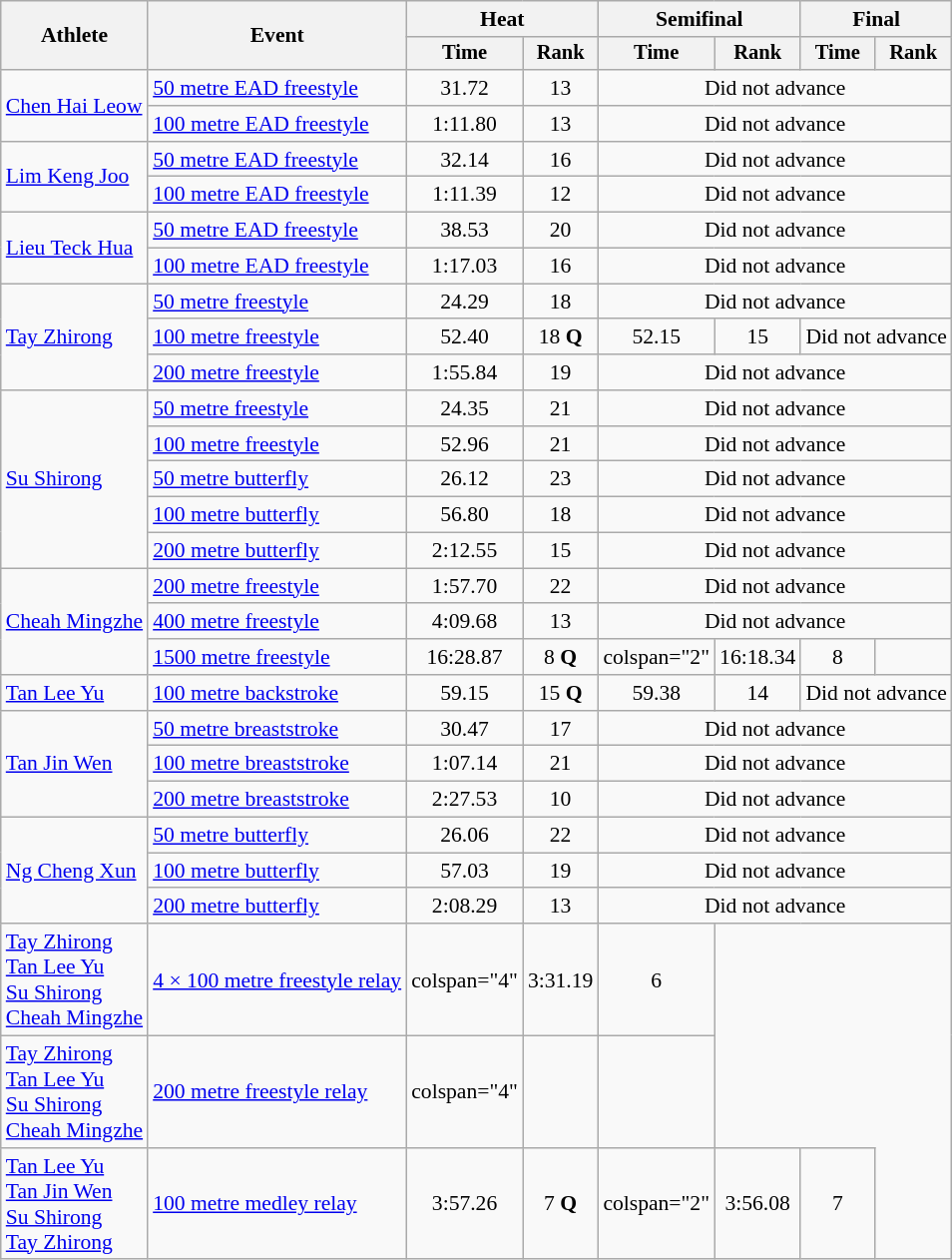<table class="wikitable" style="font-size:90%">
<tr>
<th rowspan="2">Athlete</th>
<th rowspan="2">Event</th>
<th colspan="2">Heat</th>
<th colspan="2">Semifinal</th>
<th colspan="2">Final</th>
</tr>
<tr style="font-size:95%">
<th>Time</th>
<th>Rank</th>
<th>Time</th>
<th>Rank</th>
<th>Time</th>
<th>Rank</th>
</tr>
<tr align="center">
<td rowspan="2" align="left"><a href='#'>Chen Hai Leow</a></td>
<td align="left"><a href='#'>50 metre EAD freestyle</a></td>
<td>31.72</td>
<td>13</td>
<td colspan="4">Did not advance</td>
</tr>
<tr align="center">
<td align="left"><a href='#'>100 metre EAD freestyle</a></td>
<td>1:11.80</td>
<td>13</td>
<td colspan="4">Did not advance</td>
</tr>
<tr align="center">
<td rowspan="2" align="left"><a href='#'>Lim Keng Joo</a></td>
<td align="left"><a href='#'>50 metre EAD freestyle</a></td>
<td>32.14</td>
<td>16</td>
<td colspan="4">Did not advance</td>
</tr>
<tr align="center">
<td align="left"><a href='#'>100 metre EAD freestyle</a></td>
<td>1:11.39</td>
<td>12</td>
<td colspan="4">Did not advance</td>
</tr>
<tr align="center">
<td rowspan="2" align="left"><a href='#'>Lieu Teck Hua</a></td>
<td align="left"><a href='#'>50 metre EAD freestyle</a></td>
<td>38.53</td>
<td>20</td>
<td colspan="4">Did not advance</td>
</tr>
<tr align="center">
<td align="left"><a href='#'>100 metre EAD freestyle</a></td>
<td>1:17.03</td>
<td>16</td>
<td colspan="4">Did not advance</td>
</tr>
<tr align="center">
<td align="left"  rowspan="3"><a href='#'>Tay Zhirong</a></td>
<td align="left"><a href='#'>50 metre freestyle</a></td>
<td>24.29</td>
<td>18</td>
<td colspan="4">Did not advance</td>
</tr>
<tr align="center">
<td align="left"><a href='#'>100 metre freestyle</a></td>
<td>52.40</td>
<td>18 <strong>Q</strong></td>
<td>52.15</td>
<td>15</td>
<td colspan="2">Did not advance</td>
</tr>
<tr align="center">
<td align="left"><a href='#'>200 metre freestyle</a></td>
<td>1:55.84</td>
<td>19</td>
<td colspan="4">Did not advance</td>
</tr>
<tr align="center">
<td align="left" rowspan="5"><a href='#'>Su Shirong</a></td>
<td align="left"><a href='#'>50 metre freestyle</a></td>
<td>24.35</td>
<td>21</td>
<td colspan="4">Did not advance</td>
</tr>
<tr align="center">
<td align="left"><a href='#'>100 metre freestyle</a></td>
<td>52.96</td>
<td>21</td>
<td colspan="4">Did not advance</td>
</tr>
<tr align="center">
<td align="left"><a href='#'>50 metre butterfly</a></td>
<td>26.12</td>
<td>23</td>
<td colspan="4">Did not advance</td>
</tr>
<tr align="center">
<td align="left"><a href='#'>100 metre butterfly</a></td>
<td>56.80</td>
<td>18</td>
<td colspan="4">Did not advance</td>
</tr>
<tr align="center">
<td align="left"><a href='#'>200 metre butterfly</a></td>
<td>2:12.55</td>
<td>15</td>
<td colspan="4">Did not advance</td>
</tr>
<tr align="center">
<td rowspan="3" align="left"><a href='#'>Cheah Mingzhe</a></td>
<td align="left"><a href='#'>200 metre freestyle</a></td>
<td>1:57.70</td>
<td>22</td>
<td colspan="4">Did not advance</td>
</tr>
<tr align="center">
<td align="left"><a href='#'>400 metre freestyle</a></td>
<td>4:09.68</td>
<td>13</td>
<td colspan="4">Did not advance</td>
</tr>
<tr align="center">
<td align="left"><a href='#'>1500 metre freestyle</a></td>
<td>16:28.87</td>
<td>8 <strong>Q</strong></td>
<td>colspan="2" </td>
<td>16:18.34</td>
<td>8</td>
</tr>
<tr align="center">
<td align="left"><a href='#'>Tan Lee Yu</a></td>
<td align="left"><a href='#'>100 metre backstroke</a></td>
<td>59.15</td>
<td>15 <strong>Q</strong></td>
<td>59.38</td>
<td>14</td>
<td colspan="2">Did not advance</td>
</tr>
<tr align="center">
<td align="left"  rowspan="3"><a href='#'>Tan Jin Wen</a></td>
<td align="left"><a href='#'>50 metre breaststroke</a></td>
<td>30.47</td>
<td>17</td>
<td colspan="4">Did not advance</td>
</tr>
<tr align="center">
<td align="left"><a href='#'>100 metre breaststroke</a></td>
<td>1:07.14</td>
<td>21</td>
<td colspan="4">Did not advance</td>
</tr>
<tr align="center">
<td align="left"><a href='#'>200 metre breaststroke</a></td>
<td>2:27.53</td>
<td>10</td>
<td colspan="4">Did not advance</td>
</tr>
<tr align="center">
<td align="left" rowspan="3"><a href='#'>Ng Cheng Xun</a></td>
<td align="left"><a href='#'>50 metre butterfly</a></td>
<td>26.06</td>
<td>22</td>
<td colspan="4">Did not advance</td>
</tr>
<tr align="center">
<td align="left"><a href='#'>100 metre butterfly</a></td>
<td>57.03</td>
<td>19</td>
<td colspan="4">Did not advance</td>
</tr>
<tr align="center">
<td align="left"><a href='#'>200 metre butterfly</a></td>
<td>2:08.29</td>
<td>13</td>
<td colspan="4">Did not advance</td>
</tr>
<tr align="center">
<td align="left"><a href='#'>Tay Zhirong</a><br><a href='#'>Tan Lee Yu</a><br><a href='#'>Su Shirong</a><br><a href='#'>Cheah Mingzhe</a></td>
<td align="left"><a href='#'>4 × 100 metre freestyle relay</a></td>
<td>colspan="4" </td>
<td>3:31.19</td>
<td>6</td>
</tr>
<tr align="center">
<td align="left"><a href='#'>Tay Zhirong</a><br><a href='#'>Tan Lee Yu</a><br><a href='#'>Su Shirong</a><br><a href='#'>Cheah Mingzhe</a></td>
<td align="left"><a href='#'>200 metre freestyle relay</a></td>
<td>colspan="4" </td>
<td></td>
<td></td>
</tr>
<tr align="center">
<td align="left"><a href='#'>Tan Lee Yu</a><br><a href='#'>Tan Jin Wen</a><br><a href='#'>Su Shirong</a><br><a href='#'>Tay Zhirong</a></td>
<td align="left"><a href='#'>100 metre medley relay</a></td>
<td>3:57.26</td>
<td>7 <strong>Q</strong></td>
<td>colspan="2" </td>
<td>3:56.08</td>
<td>7</td>
</tr>
</table>
